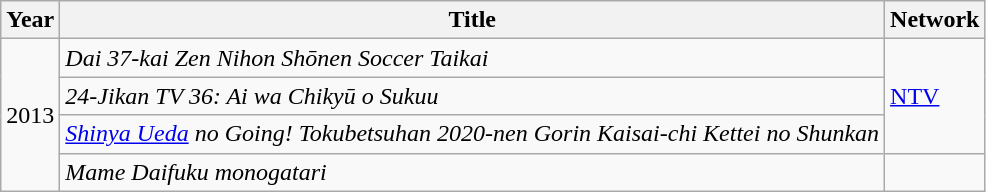<table class="wikitable">
<tr>
<th>Year</th>
<th>Title</th>
<th>Network</th>
</tr>
<tr>
<td rowspan="4">2013</td>
<td><em>Dai 37-kai Zen Nihon Shōnen Soccer Taikai</em></td>
<td rowspan="3"><a href='#'>NTV</a></td>
</tr>
<tr>
<td><em>24-Jikan TV 36: Ai wa Chikyū o Sukuu</em></td>
</tr>
<tr>
<td><em><a href='#'>Shinya Ueda</a> no Going! Tokubetsuhan 2020-nen Gorin Kaisai-chi Kettei no Shunkan</em></td>
</tr>
<tr>
<td><em>Mame Daifuku monogatari</em></td>
<td></td>
</tr>
</table>
